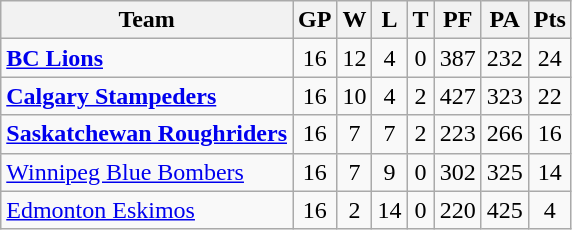<table class="wikitable" style="float:left; margin-right:1em">
<tr>
<th>Team</th>
<th>GP</th>
<th>W</th>
<th>L</th>
<th>T</th>
<th>PF</th>
<th>PA</th>
<th>Pts</th>
</tr>
<tr align="center">
<td align="left"><strong><a href='#'>BC Lions</a></strong></td>
<td>16</td>
<td>12</td>
<td>4</td>
<td>0</td>
<td>387</td>
<td>232</td>
<td>24</td>
</tr>
<tr align="center">
<td align="left"><strong><a href='#'>Calgary Stampeders</a></strong></td>
<td>16</td>
<td>10</td>
<td>4</td>
<td>2</td>
<td>427</td>
<td>323</td>
<td>22</td>
</tr>
<tr align="center">
<td align="left"><strong><a href='#'>Saskatchewan Roughriders</a></strong></td>
<td>16</td>
<td>7</td>
<td>7</td>
<td>2</td>
<td>223</td>
<td>266</td>
<td>16</td>
</tr>
<tr align="center">
<td align="left"><a href='#'>Winnipeg Blue Bombers</a></td>
<td>16</td>
<td>7</td>
<td>9</td>
<td>0</td>
<td>302</td>
<td>325</td>
<td>14</td>
</tr>
<tr align="center">
<td align="left"><a href='#'>Edmonton Eskimos</a></td>
<td>16</td>
<td>2</td>
<td>14</td>
<td>0</td>
<td>220</td>
<td>425</td>
<td>4</td>
</tr>
</table>
